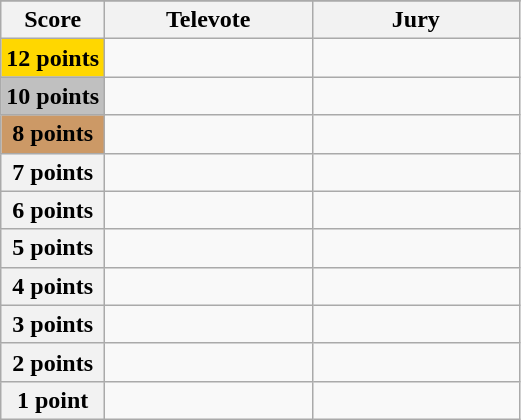<table class="wikitable">
<tr>
</tr>
<tr>
<th scope="col" width="20%">Score</th>
<th scope="col" width="40%">Televote</th>
<th scope="col" width="40%">Jury</th>
</tr>
<tr>
<th scope="row" style="background:gold">12 points</th>
<td></td>
<td></td>
</tr>
<tr>
<th scope="row" style="background:silver">10 points</th>
<td></td>
<td></td>
</tr>
<tr>
<th scope="row" style="background:#CC9966">8 points</th>
<td></td>
<td></td>
</tr>
<tr>
<th scope="row">7 points</th>
<td></td>
<td></td>
</tr>
<tr>
<th scope="row">6 points</th>
<td></td>
<td></td>
</tr>
<tr>
<th scope="row">5 points</th>
<td></td>
<td></td>
</tr>
<tr>
<th scope="row">4 points</th>
<td></td>
<td></td>
</tr>
<tr>
<th scope="row">3 points</th>
<td></td>
<td></td>
</tr>
<tr>
<th scope="row">2 points</th>
<td></td>
<td></td>
</tr>
<tr>
<th scope="row">1 point</th>
<td></td>
<td></td>
</tr>
</table>
